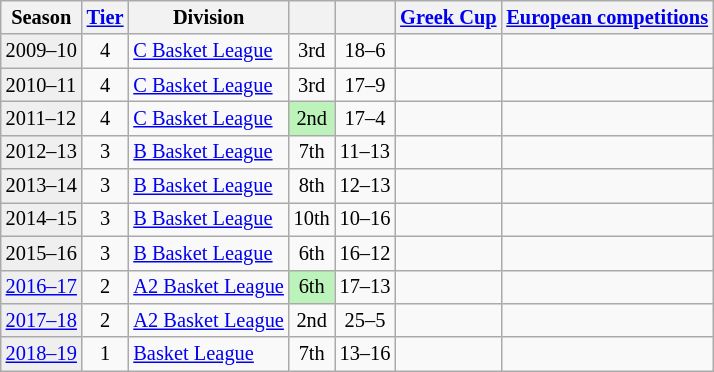<table class="wikitable" style="font-size:85%; text-align:left">
<tr>
<th>Season</th>
<th><a href='#'>Tier</a></th>
<th>Division</th>
<th></th>
<th></th>
<th><a href='#'>Greek Cup</a></th>
<th colspan=3><a href='#'>European competitions</a></th>
</tr>
<tr>
<td bgcolor=#efefef>2009–10</td>
<td align=center>4</td>
<td align=left><a href='#'>C Basket League</a></td>
<td align="center">3rd</td>
<td align=center>18–6</td>
<td></td>
<td colspan=3></td>
</tr>
<tr>
<td bgcolor=#efefef>2010–11</td>
<td align=center>4</td>
<td align=left><a href='#'>C Basket League</a></td>
<td align="center">3rd</td>
<td align=center>17–9</td>
<td></td>
<td colspan=3></td>
</tr>
<tr>
<td bgcolor=#efefef>2011–12</td>
<td align=center>4</td>
<td align=left><a href='#'>C Basket League</a></td>
<td style="background:#BBF3BB" align="center">2nd</td>
<td align=center>17–4</td>
<td></td>
<td colspan=3></td>
</tr>
<tr>
<td bgcolor=#efefef>2012–13</td>
<td align=center>3</td>
<td align=left><a href='#'>B Basket League</a></td>
<td align="center">7th</td>
<td align=center>11–13</td>
<td></td>
<td colspan=3></td>
</tr>
<tr>
<td bgcolor=#efefef>2013–14</td>
<td align=center>3</td>
<td align=left><a href='#'>B Basket League</a></td>
<td align="center">8th</td>
<td align=center>12–13</td>
<td></td>
<td colspan=3></td>
</tr>
<tr>
<td bgcolor=#efefef>2014–15</td>
<td align=center>3</td>
<td align=left><a href='#'>B Basket League</a></td>
<td align="center">10th</td>
<td align=center>10–16</td>
<td></td>
<td colspan=3></td>
</tr>
<tr>
<td bgcolor=#efefef>2015–16</td>
<td align=center>3</td>
<td align=left><a href='#'>B Basket League</a></td>
<td align="center">6th</td>
<td align=center>16–12</td>
<td></td>
<td colspan=3></td>
</tr>
<tr>
<td bgcolor=#efefef><a href='#'>2016–17</a></td>
<td align=center>2</td>
<td align=left><a href='#'>A2 Basket League</a></td>
<td style="background:#BBF3BB" align="center">6th</td>
<td align=center>17–13</td>
<td></td>
<td colspan=3></td>
</tr>
<tr>
<td bgcolor=#efefef><a href='#'>2017–18</a></td>
<td align=center>2</td>
<td align=left><a href='#'>A2 Basket League</a></td>
<td align="center">2nd</td>
<td align=center>25–5</td>
<td></td>
<td colspan=3></td>
</tr>
<tr>
<td bgcolor=#efefef><a href='#'>2018–19</a></td>
<td align=center>1</td>
<td align=left><a href='#'>Basket League</a></td>
<td align="center">7th</td>
<td align=center>13–16</td>
<td></td>
<td colspan=3></td>
</tr>
</table>
